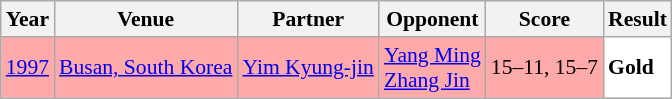<table class="sortable wikitable" style="font-size: 90%;">
<tr>
<th>Year</th>
<th>Venue</th>
<th>Partner</th>
<th>Opponent</th>
<th>Score</th>
<th>Result</th>
</tr>
<tr style="background:#FFAAAA">
<td align="center"><a href='#'>1997</a></td>
<td align="left"><a href='#'>Busan, South Korea</a></td>
<td align="left"> <a href='#'>Yim Kyung-jin</a></td>
<td align="left"> <a href='#'>Yang Ming</a> <br>  <a href='#'>Zhang Jin</a></td>
<td align="left">15–11, 15–7</td>
<td style="text-align:left; background:white"> <strong>Gold</strong></td>
</tr>
</table>
